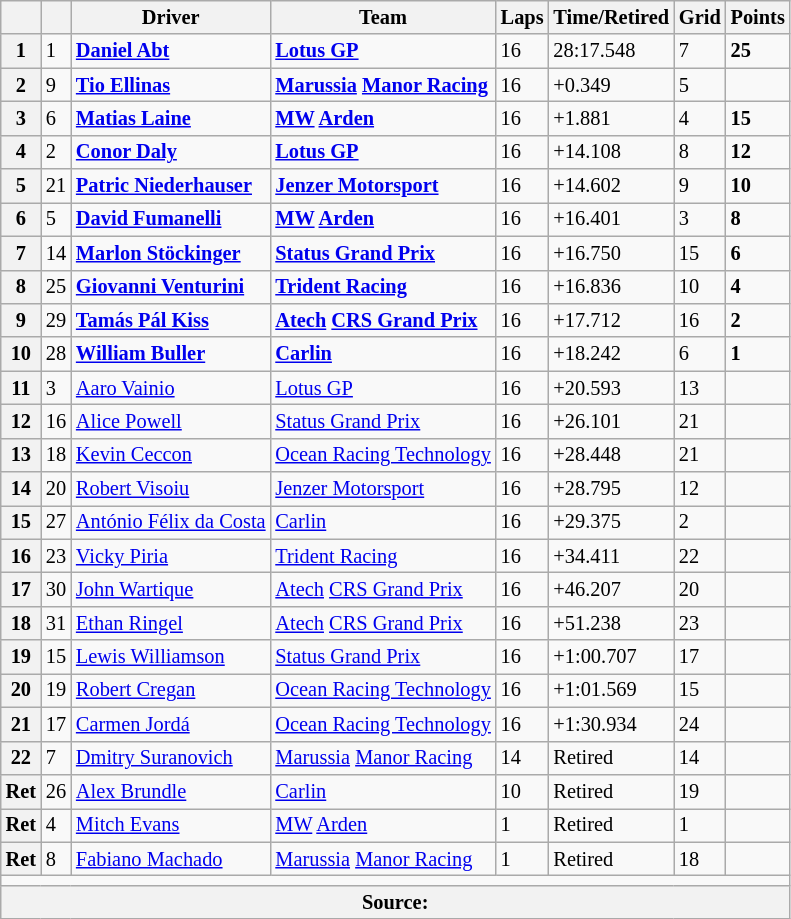<table class="wikitable" style="font-size:85%">
<tr>
<th></th>
<th></th>
<th>Driver</th>
<th>Team</th>
<th>Laps</th>
<th>Time/Retired</th>
<th>Grid</th>
<th>Points</th>
</tr>
<tr>
<th>1</th>
<td>1</td>
<td> <strong><a href='#'>Daniel Abt</a></strong></td>
<td><strong><a href='#'>Lotus GP</a></strong></td>
<td>16</td>
<td>28:17.548</td>
<td>7</td>
<td><strong>25</strong></td>
</tr>
<tr>
<th>2</th>
<td>9</td>
<td> <strong><a href='#'>Tio Ellinas</a></strong></td>
<td><strong><a href='#'>Marussia</a> <a href='#'>Manor Racing</a></strong></td>
<td>16</td>
<td>+0.349</td>
<td>5</td>
<td><strong></strong></td>
</tr>
<tr>
<th>3</th>
<td>6</td>
<td> <strong><a href='#'>Matias Laine</a></strong></td>
<td><strong><a href='#'>MW</a> <a href='#'>Arden</a></strong></td>
<td>16</td>
<td>+1.881</td>
<td>4</td>
<td><strong>15</strong></td>
</tr>
<tr>
<th>4</th>
<td>2</td>
<td> <strong><a href='#'>Conor Daly</a></strong></td>
<td><strong><a href='#'>Lotus GP</a></strong></td>
<td>16</td>
<td>+14.108</td>
<td>8</td>
<td><strong>12</strong></td>
</tr>
<tr>
<th>5</th>
<td>21</td>
<td> <strong><a href='#'>Patric Niederhauser</a></strong></td>
<td><strong><a href='#'>Jenzer Motorsport</a></strong></td>
<td>16</td>
<td>+14.602</td>
<td>9</td>
<td><strong>10</strong></td>
</tr>
<tr>
<th>6</th>
<td>5</td>
<td> <strong><a href='#'>David Fumanelli</a></strong></td>
<td><strong><a href='#'>MW</a> <a href='#'>Arden</a></strong></td>
<td>16</td>
<td>+16.401</td>
<td>3</td>
<td><strong>8</strong></td>
</tr>
<tr>
<th>7</th>
<td>14</td>
<td> <strong><a href='#'>Marlon Stöckinger</a></strong></td>
<td><strong><a href='#'>Status Grand Prix</a></strong></td>
<td>16</td>
<td>+16.750</td>
<td>15</td>
<td><strong>6</strong></td>
</tr>
<tr>
<th>8</th>
<td>25</td>
<td> <strong><a href='#'>Giovanni Venturini</a></strong></td>
<td><strong><a href='#'>Trident Racing</a></strong></td>
<td>16</td>
<td>+16.836</td>
<td>10</td>
<td><strong>4</strong></td>
</tr>
<tr>
<th>9</th>
<td>29</td>
<td> <strong><a href='#'>Tamás Pál Kiss</a></strong></td>
<td><strong><a href='#'>Atech</a> <a href='#'>CRS Grand Prix</a></strong></td>
<td>16</td>
<td>+17.712</td>
<td>16</td>
<td><strong>2</strong></td>
</tr>
<tr>
<th>10</th>
<td>28</td>
<td> <strong><a href='#'>William Buller</a></strong></td>
<td><strong><a href='#'>Carlin</a></strong></td>
<td>16</td>
<td>+18.242</td>
<td>6</td>
<td><strong>1</strong></td>
</tr>
<tr>
<th>11</th>
<td>3</td>
<td> <a href='#'>Aaro Vainio</a></td>
<td><a href='#'>Lotus GP</a></td>
<td>16</td>
<td>+20.593</td>
<td>13</td>
<td></td>
</tr>
<tr>
<th>12</th>
<td>16</td>
<td> <a href='#'>Alice Powell</a></td>
<td><a href='#'>Status Grand Prix</a></td>
<td>16</td>
<td>+26.101</td>
<td>21</td>
<td></td>
</tr>
<tr>
<th>13</th>
<td>18</td>
<td> <a href='#'>Kevin Ceccon</a></td>
<td><a href='#'>Ocean Racing Technology</a></td>
<td>16</td>
<td>+28.448</td>
<td>21</td>
<td></td>
</tr>
<tr>
<th>14</th>
<td>20</td>
<td> <a href='#'>Robert Visoiu</a></td>
<td><a href='#'>Jenzer Motorsport</a></td>
<td>16</td>
<td>+28.795</td>
<td>12</td>
<td></td>
</tr>
<tr>
<th>15</th>
<td>27</td>
<td> <a href='#'>António Félix da Costa</a></td>
<td><a href='#'>Carlin</a></td>
<td>16</td>
<td>+29.375</td>
<td>2</td>
<td></td>
</tr>
<tr>
<th>16</th>
<td>23</td>
<td> <a href='#'>Vicky Piria</a></td>
<td><a href='#'>Trident Racing</a></td>
<td>16</td>
<td>+34.411</td>
<td>22</td>
<td></td>
</tr>
<tr>
<th>17</th>
<td>30</td>
<td> <a href='#'>John Wartique</a></td>
<td><a href='#'>Atech</a> <a href='#'>CRS Grand Prix</a></td>
<td>16</td>
<td>+46.207</td>
<td>20</td>
<td></td>
</tr>
<tr>
<th>18</th>
<td>31</td>
<td> <a href='#'>Ethan Ringel</a></td>
<td><a href='#'>Atech</a> <a href='#'>CRS Grand Prix</a></td>
<td>16</td>
<td>+51.238</td>
<td>23</td>
<td></td>
</tr>
<tr>
<th>19</th>
<td>15</td>
<td> <a href='#'>Lewis Williamson</a></td>
<td><a href='#'>Status Grand Prix</a></td>
<td>16</td>
<td>+1:00.707</td>
<td>17</td>
<td></td>
</tr>
<tr>
<th>20</th>
<td>19</td>
<td> <a href='#'>Robert Cregan</a></td>
<td><a href='#'>Ocean Racing Technology</a></td>
<td>16</td>
<td>+1:01.569</td>
<td>15</td>
<td></td>
</tr>
<tr>
<th>21</th>
<td>17</td>
<td> <a href='#'>Carmen Jordá</a></td>
<td><a href='#'>Ocean Racing Technology</a></td>
<td>16</td>
<td>+1:30.934</td>
<td>24</td>
<td></td>
</tr>
<tr>
<th>22</th>
<td>7</td>
<td> <a href='#'>Dmitry Suranovich</a></td>
<td><a href='#'>Marussia</a> <a href='#'>Manor Racing</a></td>
<td>14</td>
<td>Retired</td>
<td>14</td>
<td></td>
</tr>
<tr>
<th>Ret</th>
<td>26</td>
<td> <a href='#'>Alex Brundle</a></td>
<td><a href='#'>Carlin</a></td>
<td>10</td>
<td>Retired</td>
<td>19</td>
<td></td>
</tr>
<tr>
<th>Ret</th>
<td>4</td>
<td> <a href='#'>Mitch Evans</a></td>
<td><a href='#'>MW</a> <a href='#'>Arden</a></td>
<td>1</td>
<td>Retired</td>
<td>1</td>
<td><strong></strong></td>
</tr>
<tr>
<th>Ret</th>
<td>8</td>
<td> <a href='#'>Fabiano Machado</a></td>
<td><a href='#'>Marussia</a> <a href='#'>Manor Racing</a></td>
<td>1</td>
<td>Retired</td>
<td>18</td>
<td></td>
</tr>
<tr>
<td colspan=8></td>
</tr>
<tr>
<th colspan=8>Source:</th>
</tr>
</table>
